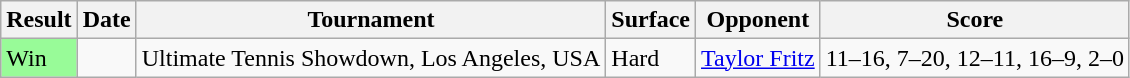<table class="wikitable">
<tr>
<th>Result</th>
<th>Date</th>
<th>Tournament</th>
<th>Surface</th>
<th>Opponent</th>
<th class="unsortable">Score</th>
</tr>
<tr>
<td bgcolor=98fb98>Win</td>
<td><a href='#'></a></td>
<td>Ultimate Tennis Showdown, Los Angeles, USA</td>
<td>Hard</td>
<td> <a href='#'>Taylor Fritz</a></td>
<td>11–16, 7–20, 12–11, 16–9, 2–0</td>
</tr>
</table>
